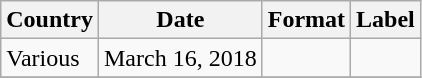<table class="wikitable plainrowheaders">
<tr>
<th scope="col">Country</th>
<th scope="col">Date</th>
<th scope="col">Format</th>
<th scope="col">Label</th>
</tr>
<tr>
<td>Various</td>
<td>March 16, 2018</td>
<td></td>
<td></td>
</tr>
<tr>
</tr>
</table>
